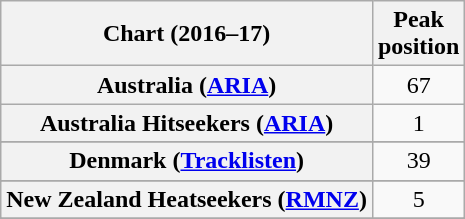<table class="wikitable plainrowheaders sortable" style="text-align:center;">
<tr>
<th>Chart (2016–17)</th>
<th>Peak<br>position</th>
</tr>
<tr>
<th scope="row">Australia (<a href='#'>ARIA</a>)</th>
<td>67</td>
</tr>
<tr>
<th scope="row">Australia Hitseekers (<a href='#'>ARIA</a>)</th>
<td>1</td>
</tr>
<tr>
</tr>
<tr>
</tr>
<tr>
</tr>
<tr>
</tr>
<tr>
<th scope="row">Denmark (<a href='#'>Tracklisten</a>)</th>
<td>39</td>
</tr>
<tr>
</tr>
<tr>
</tr>
<tr>
<th scope="row">New Zealand Heatseekers (<a href='#'>RMNZ</a>)</th>
<td>5</td>
</tr>
<tr>
</tr>
<tr>
</tr>
<tr>
</tr>
<tr>
</tr>
<tr>
</tr>
<tr>
</tr>
<tr>
</tr>
<tr>
</tr>
<tr>
</tr>
</table>
